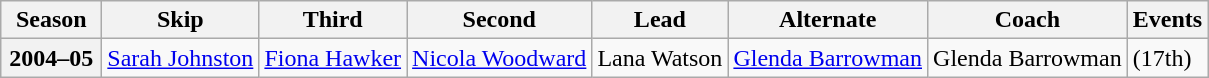<table class="wikitable">
<tr>
<th scope="col" width=60>Season</th>
<th scope="col">Skip</th>
<th scope="col">Third</th>
<th scope="col">Second</th>
<th scope="col">Lead</th>
<th scope="col">Alternate</th>
<th scope="col">Coach</th>
<th scope="col">Events</th>
</tr>
<tr>
<th scope="row">2004–05</th>
<td><a href='#'>Sarah Johnston</a></td>
<td><a href='#'>Fiona Hawker</a></td>
<td><a href='#'>Nicola Woodward</a></td>
<td>Lana Watson</td>
<td><a href='#'>Glenda Barrowman</a></td>
<td>Glenda Barrowman</td>
<td> (17th)</td>
</tr>
</table>
